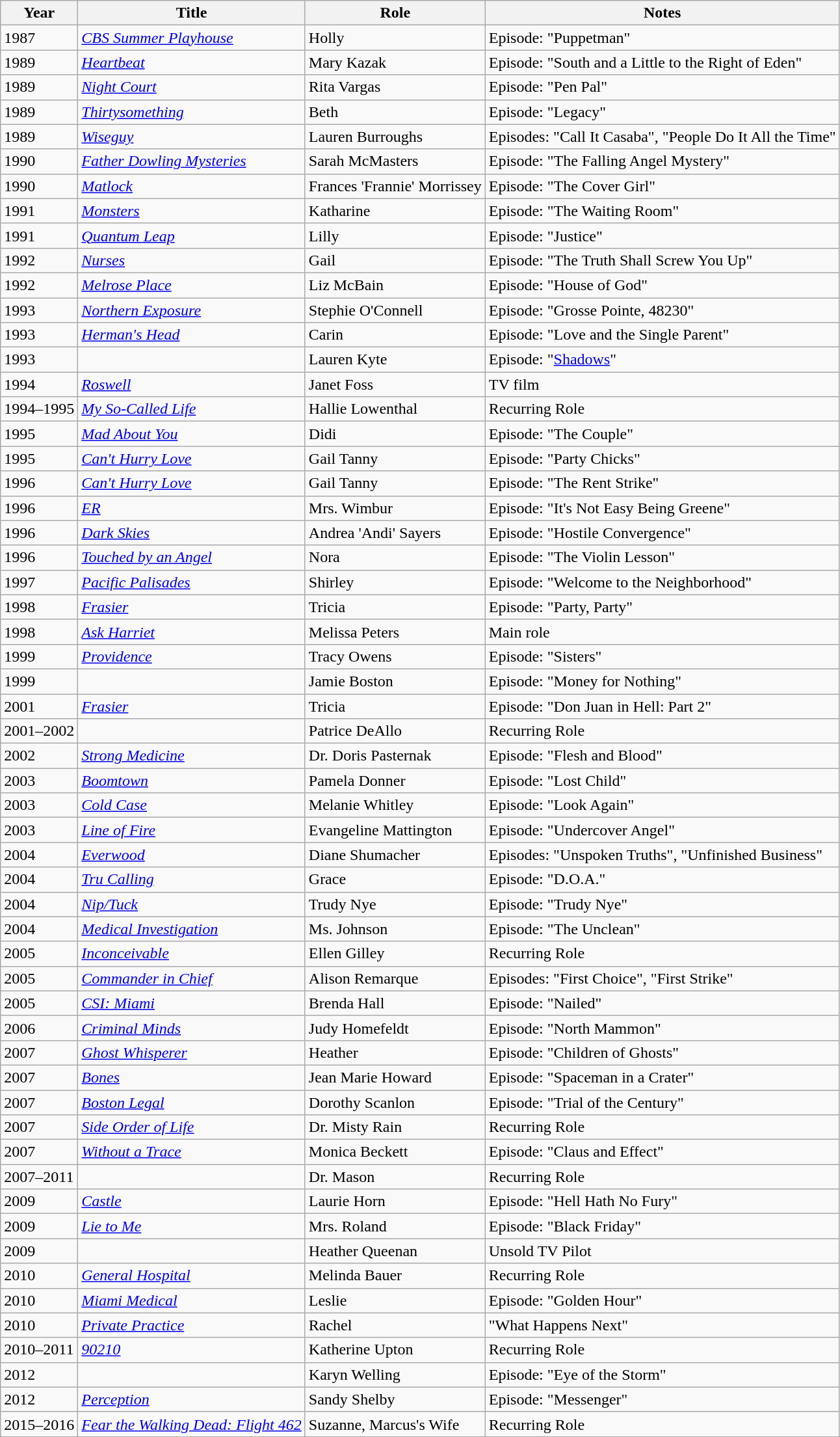<table class="wikitable sortable">
<tr>
<th>Year</th>
<th>Title</th>
<th>Role</th>
<th class="unsortable">Notes</th>
</tr>
<tr>
<td>1987</td>
<td><em><a href='#'>CBS Summer Playhouse</a></em></td>
<td>Holly</td>
<td>Episode: "Puppetman"</td>
</tr>
<tr>
<td>1989</td>
<td><em><a href='#'>Heartbeat</a></em></td>
<td>Mary Kazak</td>
<td>Episode: "South and a Little to the Right of Eden"</td>
</tr>
<tr>
<td>1989</td>
<td><em><a href='#'>Night Court</a></em></td>
<td>Rita Vargas</td>
<td>Episode: "Pen Pal"</td>
</tr>
<tr>
<td>1989</td>
<td><em><a href='#'>Thirtysomething</a></em></td>
<td>Beth</td>
<td>Episode: "Legacy"</td>
</tr>
<tr>
<td>1989</td>
<td><em><a href='#'>Wiseguy</a></em></td>
<td>Lauren Burroughs</td>
<td>Episodes: "Call It Casaba", "People Do It All the Time"</td>
</tr>
<tr>
<td>1990</td>
<td><em><a href='#'>Father Dowling Mysteries</a></em></td>
<td>Sarah McMasters</td>
<td>Episode: "The Falling Angel Mystery"</td>
</tr>
<tr>
<td>1990</td>
<td><em><a href='#'>Matlock</a></em></td>
<td>Frances 'Frannie' Morrissey</td>
<td>Episode: "The Cover Girl"</td>
</tr>
<tr>
<td>1991</td>
<td><em><a href='#'>Monsters</a></em></td>
<td>Katharine</td>
<td>Episode: "The Waiting Room"</td>
</tr>
<tr>
<td>1991</td>
<td><em><a href='#'>Quantum Leap</a></em></td>
<td>Lilly</td>
<td>Episode: "Justice"</td>
</tr>
<tr>
<td>1992</td>
<td><em><a href='#'>Nurses</a></em></td>
<td>Gail</td>
<td>Episode: "The Truth Shall Screw You Up"</td>
</tr>
<tr>
<td>1992</td>
<td><em><a href='#'>Melrose Place</a></em></td>
<td>Liz McBain</td>
<td>Episode: "House of God"</td>
</tr>
<tr>
<td>1993</td>
<td><em><a href='#'>Northern Exposure</a></em></td>
<td>Stephie O'Connell</td>
<td>Episode: "Grosse Pointe, 48230"</td>
</tr>
<tr>
<td>1993</td>
<td><em><a href='#'>Herman's Head</a></em></td>
<td>Carin</td>
<td>Episode: "Love and the Single Parent"</td>
</tr>
<tr>
<td>1993</td>
<td><em></em></td>
<td>Lauren Kyte</td>
<td>Episode: "<a href='#'>Shadows</a>"</td>
</tr>
<tr>
<td>1994</td>
<td><em><a href='#'>Roswell</a></em></td>
<td>Janet Foss</td>
<td>TV film</td>
</tr>
<tr>
<td>1994–1995</td>
<td><em><a href='#'>My So-Called Life</a></em></td>
<td>Hallie Lowenthal</td>
<td>Recurring Role</td>
</tr>
<tr>
<td>1995</td>
<td><em><a href='#'>Mad About You</a></em></td>
<td>Didi</td>
<td>Episode: "The Couple"</td>
</tr>
<tr>
<td>1995</td>
<td><em><a href='#'>Can't Hurry Love</a></em></td>
<td>Gail Tanny</td>
<td>Episode: "Party Chicks"</td>
</tr>
<tr>
<td>1996</td>
<td><em><a href='#'>Can't Hurry Love</a></em></td>
<td>Gail Tanny</td>
<td>Episode: "The Rent Strike"</td>
</tr>
<tr>
<td>1996</td>
<td><em><a href='#'>ER</a></em></td>
<td>Mrs. Wimbur</td>
<td>Episode: "It's Not Easy Being Greene"</td>
</tr>
<tr>
<td>1996</td>
<td><em><a href='#'>Dark Skies</a></em></td>
<td>Andrea 'Andi' Sayers</td>
<td>Episode: "Hostile Convergence"</td>
</tr>
<tr>
<td>1996</td>
<td><em><a href='#'>Touched by an Angel</a></em></td>
<td>Nora</td>
<td>Episode: "The Violin Lesson"</td>
</tr>
<tr>
<td>1997</td>
<td><em><a href='#'>Pacific Palisades</a></em></td>
<td>Shirley</td>
<td>Episode: "Welcome to the Neighborhood"</td>
</tr>
<tr>
<td>1998</td>
<td><em><a href='#'>Frasier</a></em></td>
<td>Tricia</td>
<td>Episode: "Party, Party"</td>
</tr>
<tr>
<td>1998</td>
<td><em><a href='#'>Ask Harriet</a></em></td>
<td>Melissa Peters</td>
<td>Main role</td>
</tr>
<tr>
<td>1999</td>
<td><em><a href='#'>Providence</a></em></td>
<td>Tracy Owens</td>
<td>Episode: "Sisters"</td>
</tr>
<tr>
<td>1999</td>
<td><em></em></td>
<td>Jamie Boston</td>
<td>Episode: "Money for Nothing"</td>
</tr>
<tr>
<td>2001</td>
<td><em><a href='#'>Frasier</a></em></td>
<td>Tricia</td>
<td>Episode: "Don Juan in Hell: Part 2"</td>
</tr>
<tr>
<td>2001–2002</td>
<td><em></em></td>
<td>Patrice DeAllo</td>
<td>Recurring Role</td>
</tr>
<tr>
<td>2002</td>
<td><em><a href='#'>Strong Medicine</a></em></td>
<td>Dr. Doris Pasternak</td>
<td>Episode: "Flesh and Blood"</td>
</tr>
<tr>
<td>2003</td>
<td><em><a href='#'>Boomtown</a></em></td>
<td>Pamela Donner</td>
<td>Episode: "Lost Child"</td>
</tr>
<tr>
<td>2003</td>
<td><em><a href='#'>Cold Case</a></em></td>
<td>Melanie Whitley</td>
<td>Episode: "Look Again"</td>
</tr>
<tr>
<td>2003</td>
<td><em><a href='#'>Line of Fire</a></em></td>
<td>Evangeline Mattington</td>
<td>Episode: "Undercover Angel"</td>
</tr>
<tr>
<td>2004</td>
<td><em><a href='#'>Everwood</a></em></td>
<td>Diane Shumacher</td>
<td>Episodes: "Unspoken Truths", "Unfinished Business"</td>
</tr>
<tr>
<td>2004</td>
<td><em><a href='#'>Tru Calling</a></em></td>
<td>Grace</td>
<td>Episode: "D.O.A."</td>
</tr>
<tr>
<td>2004</td>
<td><em><a href='#'>Nip/Tuck</a></em></td>
<td>Trudy Nye</td>
<td>Episode: "Trudy Nye"</td>
</tr>
<tr>
<td>2004</td>
<td><em><a href='#'>Medical Investigation</a></em></td>
<td>Ms. Johnson</td>
<td>Episode: "The Unclean"</td>
</tr>
<tr>
<td>2005</td>
<td><em><a href='#'>Inconceivable</a></em></td>
<td>Ellen Gilley</td>
<td>Recurring Role</td>
</tr>
<tr>
<td>2005</td>
<td><em><a href='#'>Commander in Chief</a></em></td>
<td>Alison Remarque</td>
<td>Episodes: "First Choice", "First Strike"</td>
</tr>
<tr>
<td>2005</td>
<td><em><a href='#'>CSI: Miami</a></em></td>
<td>Brenda Hall</td>
<td>Episode: "Nailed"</td>
</tr>
<tr>
<td>2006</td>
<td><em><a href='#'>Criminal Minds</a></em></td>
<td>Judy Homefeldt</td>
<td>Episode: "North Mammon"</td>
</tr>
<tr>
<td>2007</td>
<td><em><a href='#'>Ghost Whisperer</a></em></td>
<td>Heather</td>
<td>Episode: "Children of Ghosts"</td>
</tr>
<tr>
<td>2007</td>
<td><em><a href='#'>Bones</a></em></td>
<td>Jean Marie Howard</td>
<td>Episode: "Spaceman in a Crater"</td>
</tr>
<tr>
<td>2007</td>
<td><em><a href='#'>Boston Legal</a></em></td>
<td>Dorothy Scanlon</td>
<td>Episode: "Trial of the Century"</td>
</tr>
<tr>
<td>2007</td>
<td><em><a href='#'>Side Order of Life</a></em></td>
<td>Dr. Misty Rain</td>
<td>Recurring Role</td>
</tr>
<tr>
<td>2007</td>
<td><em><a href='#'>Without a Trace</a></em></td>
<td>Monica Beckett</td>
<td>Episode: "Claus and Effect"</td>
</tr>
<tr>
<td>2007–2011</td>
<td><em></em></td>
<td>Dr. Mason</td>
<td>Recurring Role</td>
</tr>
<tr>
<td>2009</td>
<td><em><a href='#'>Castle</a></em></td>
<td>Laurie Horn</td>
<td>Episode: "Hell Hath No Fury"</td>
</tr>
<tr>
<td>2009</td>
<td><em><a href='#'>Lie to Me</a></em></td>
<td>Mrs. Roland</td>
<td>Episode: "Black Friday"</td>
</tr>
<tr>
<td>2009</td>
<td><em></em></td>
<td>Heather Queenan</td>
<td>Unsold TV Pilot</td>
</tr>
<tr>
<td>2010</td>
<td><em><a href='#'>General Hospital</a></em></td>
<td>Melinda Bauer</td>
<td>Recurring Role</td>
</tr>
<tr>
<td>2010</td>
<td><em><a href='#'>Miami Medical</a></em></td>
<td>Leslie</td>
<td>Episode: "Golden Hour"</td>
</tr>
<tr>
<td>2010</td>
<td><em><a href='#'>Private Practice</a></em></td>
<td>Rachel</td>
<td>"What Happens Next"</td>
</tr>
<tr>
<td>2010–2011</td>
<td><em><a href='#'>90210</a></em></td>
<td>Katherine Upton</td>
<td>Recurring Role</td>
</tr>
<tr>
<td>2012</td>
<td><em></em></td>
<td>Karyn Welling</td>
<td>Episode: "Eye of the Storm"</td>
</tr>
<tr>
<td>2012</td>
<td><em><a href='#'>Perception</a></em></td>
<td>Sandy Shelby</td>
<td>Episode: "Messenger"</td>
</tr>
<tr>
<td>2015–2016</td>
<td><em><a href='#'>Fear the Walking Dead: Flight 462</a></em></td>
<td>Suzanne, Marcus's Wife</td>
<td>Recurring Role</td>
</tr>
</table>
